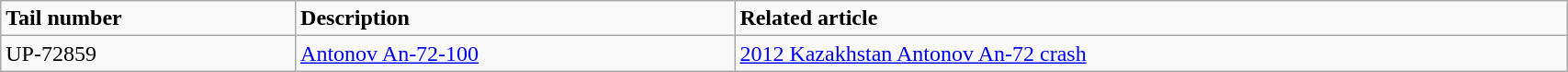<table class="wikitable" width="90%">
<tr>
<td><strong>Tail number</strong></td>
<td><strong>Description</strong></td>
<td><strong>Related article</strong></td>
</tr>
<tr>
<td>UP-72859</td>
<td><a href='#'>Antonov An-72-100</a></td>
<td><a href='#'>2012 Kazakhstan Antonov An-72 crash</a></td>
</tr>
</table>
